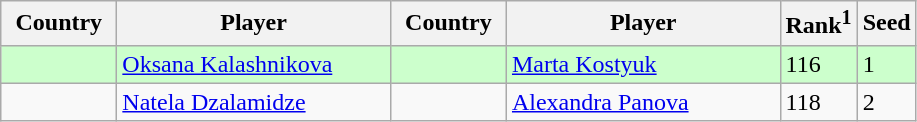<table class="sortable wikitable">
<tr>
<th width="70">Country</th>
<th width="175">Player</th>
<th width="70">Country</th>
<th width="175">Player</th>
<th>Rank<sup>1</sup></th>
<th>Seed</th>
</tr>
<tr style="background:#cfc;">
<td></td>
<td><a href='#'>Oksana Kalashnikova</a></td>
<td></td>
<td><a href='#'>Marta Kostyuk</a></td>
<td>116</td>
<td>1</td>
</tr>
<tr>
<td></td>
<td><a href='#'>Natela Dzalamidze</a></td>
<td></td>
<td><a href='#'>Alexandra Panova</a></td>
<td>118</td>
<td>2</td>
</tr>
</table>
